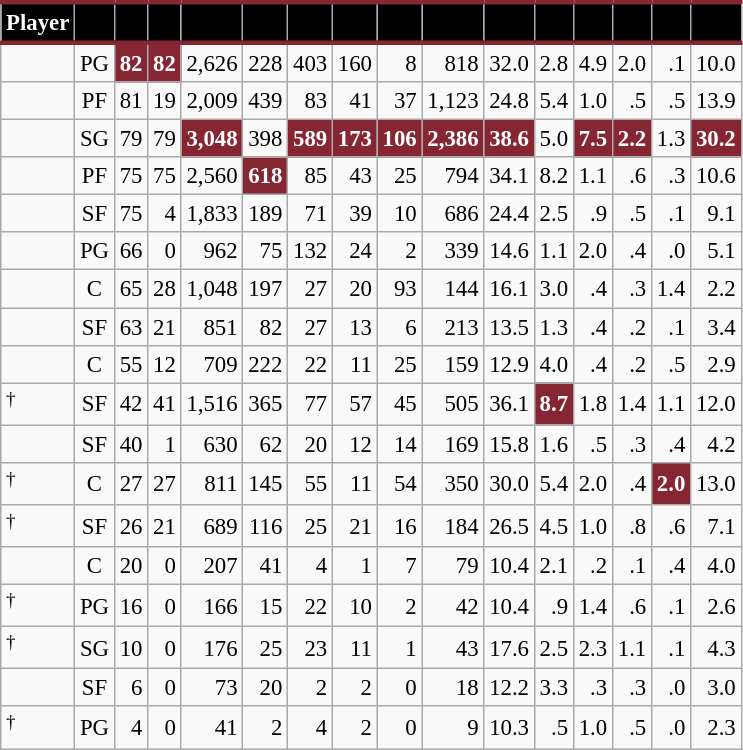<table class="wikitable sortable" style="font-size: 95%; text-align:right;">
<tr>
<th style="background:#010101; color:#FFFFFF; border-top:#862633 3px solid; border-bottom:#862633 3px solid;">Player</th>
<th style="background:#010101; color:#FFFFFF; border-top:#862633 3px solid; border-bottom:#862633 3px solid;"></th>
<th style="background:#010101; color:#FFFFFF; border-top:#862633 3px solid; border-bottom:#862633 3px solid;"></th>
<th style="background:#010101; color:#FFFFFF; border-top:#862633 3px solid; border-bottom:#862633 3px solid;"></th>
<th style="background:#010101; color:#FFFFFF; border-top:#862633 3px solid; border-bottom:#862633 3px solid;"></th>
<th style="background:#010101; color:#FFFFFF; border-top:#862633 3px solid; border-bottom:#862633 3px solid;"></th>
<th style="background:#010101; color:#FFFFFF; border-top:#862633 3px solid; border-bottom:#862633 3px solid;"></th>
<th style="background:#010101; color:#FFFFFF; border-top:#862633 3px solid; border-bottom:#862633 3px solid;"></th>
<th style="background:#010101; color:#FFFFFF; border-top:#862633 3px solid; border-bottom:#862633 3px solid;"></th>
<th style="background:#010101; color:#FFFFFF; border-top:#862633 3px solid; border-bottom:#862633 3px solid;"></th>
<th style="background:#010101; color:#FFFFFF; border-top:#862633 3px solid; border-bottom:#862633 3px solid;"></th>
<th style="background:#010101; color:#FFFFFF; border-top:#862633 3px solid; border-bottom:#862633 3px solid;"></th>
<th style="background:#010101; color:#FFFFFF; border-top:#862633 3px solid; border-bottom:#862633 3px solid;"></th>
<th style="background:#010101; color:#FFFFFF; border-top:#862633 3px solid; border-bottom:#862633 3px solid;"></th>
<th style="background:#010101; color:#FFFFFF; border-top:#862633 3px solid; border-bottom:#862633 3px solid;"></th>
<th style="background:#010101; color:#FFFFFF; border-top:#862633 3px solid; border-bottom:#862633 3px solid;"></th>
</tr>
<tr>
<td style="text-align:left;"></td>
<td style="text-align:center;">PG</td>
<td style="background:#862633; color:#FFFFFF;"><strong>82</strong></td>
<td style="background:#862633; color:#FFFFFF;"><strong>82</strong></td>
<td>2,626</td>
<td>228</td>
<td>403</td>
<td>160</td>
<td>8</td>
<td>818</td>
<td>32.0</td>
<td>2.8</td>
<td>4.9</td>
<td>2.0</td>
<td>.1</td>
<td>10.0</td>
</tr>
<tr>
<td style="text-align:left;"></td>
<td style="text-align:center;">PF</td>
<td>81</td>
<td>19</td>
<td>2,009</td>
<td>439</td>
<td>83</td>
<td>41</td>
<td>37</td>
<td>1,123</td>
<td>24.8</td>
<td>5.4</td>
<td>1.0</td>
<td>.5</td>
<td>.5</td>
<td>13.9</td>
</tr>
<tr>
<td style="text-align:left;"></td>
<td style="text-align:center;">SG</td>
<td>79</td>
<td>79</td>
<td style="background:#862633; color:#FFFFFF;"><strong>3,048</strong></td>
<td>398</td>
<td style="background:#862633; color:#FFFFFF;"><strong>589</strong></td>
<td style="background:#862633; color:#FFFFFF;"><strong>173</strong></td>
<td style="background:#862633; color:#FFFFFF;"><strong>106</strong></td>
<td style="background:#862633; color:#FFFFFF;"><strong>2,386</strong></td>
<td style="background:#862633; color:#FFFFFF;"><strong>38.6</strong></td>
<td>5.0</td>
<td style="background:#862633; color:#FFFFFF;"><strong>7.5</strong></td>
<td style="background:#862633; color:#FFFFFF;"><strong>2.2</strong></td>
<td>1.3</td>
<td style="background:#862633; color:#FFFFFF;"><strong>30.2</strong></td>
</tr>
<tr>
<td style="text-align:left;"></td>
<td style="text-align:center;">PF</td>
<td>75</td>
<td>75</td>
<td>2,560</td>
<td style="background:#862633; color:#FFFFFF;"><strong>618</strong></td>
<td>85</td>
<td>43</td>
<td>25</td>
<td>794</td>
<td>34.1</td>
<td>8.2</td>
<td>1.1</td>
<td>.6</td>
<td>.3</td>
<td>10.6</td>
</tr>
<tr>
<td style="text-align:left;"></td>
<td style="text-align:center;">SF</td>
<td>75</td>
<td>4</td>
<td>1,833</td>
<td>189</td>
<td>71</td>
<td>39</td>
<td>10</td>
<td>686</td>
<td>24.4</td>
<td>2.5</td>
<td>.9</td>
<td>.5</td>
<td>.1</td>
<td>9.1</td>
</tr>
<tr>
<td style="text-align:left;"></td>
<td style="text-align:center;">PG</td>
<td>66</td>
<td>0</td>
<td>962</td>
<td>75</td>
<td>132</td>
<td>24</td>
<td>2</td>
<td>339</td>
<td>14.6</td>
<td>1.1</td>
<td>2.0</td>
<td>.4</td>
<td>.0</td>
<td>5.1</td>
</tr>
<tr>
<td style="text-align:left;"></td>
<td style="text-align:center;">C</td>
<td>65</td>
<td>28</td>
<td>1,048</td>
<td>197</td>
<td>27</td>
<td>20</td>
<td>93</td>
<td>144</td>
<td>16.1</td>
<td>3.0</td>
<td>.4</td>
<td>.3</td>
<td>1.4</td>
<td>2.2</td>
</tr>
<tr>
<td style="text-align:left;"></td>
<td style="text-align:center;">SF</td>
<td>63</td>
<td>21</td>
<td>851</td>
<td>82</td>
<td>27</td>
<td>13</td>
<td>6</td>
<td>213</td>
<td>13.5</td>
<td>1.3</td>
<td>.4</td>
<td>.2</td>
<td>.1</td>
<td>3.4</td>
</tr>
<tr>
<td style="text-align:left;"></td>
<td style="text-align:center;">C</td>
<td>55</td>
<td>12</td>
<td>709</td>
<td>222</td>
<td>22</td>
<td>11</td>
<td>25</td>
<td>159</td>
<td>12.9</td>
<td>4.0</td>
<td>.4</td>
<td>.2</td>
<td>.5</td>
<td>2.9</td>
</tr>
<tr>
<td style="text-align:left;"><sup>†</sup></td>
<td style="text-align:center;">SF</td>
<td>42</td>
<td>41</td>
<td>1,516</td>
<td>365</td>
<td>77</td>
<td>57</td>
<td>45</td>
<td>505</td>
<td>36.1</td>
<td style="background:#862633; color:#FFFFFF;"><strong>8.7</strong></td>
<td>1.8</td>
<td>1.4</td>
<td>1.1</td>
<td>12.0</td>
</tr>
<tr>
<td style="text-align:left;"></td>
<td style="text-align:center;">SF</td>
<td>40</td>
<td>1</td>
<td>630</td>
<td>62</td>
<td>20</td>
<td>12</td>
<td>14</td>
<td>169</td>
<td>15.8</td>
<td>1.6</td>
<td>.5</td>
<td>.3</td>
<td>.4</td>
<td>4.2</td>
</tr>
<tr>
<td style="text-align:left;"><sup>†</sup></td>
<td style="text-align:center;">C</td>
<td>27</td>
<td>27</td>
<td>811</td>
<td>145</td>
<td>55</td>
<td>11</td>
<td>54</td>
<td>350</td>
<td>30.0</td>
<td>5.4</td>
<td>2.0</td>
<td>.4</td>
<td style="background:#862633; color:#FFFFFF;"><strong>2.0</strong></td>
<td>13.0</td>
</tr>
<tr>
<td style="text-align:left;"><sup>†</sup></td>
<td style="text-align:center;">SF</td>
<td>26</td>
<td>21</td>
<td>689</td>
<td>116</td>
<td>25</td>
<td>21</td>
<td>16</td>
<td>184</td>
<td>26.5</td>
<td>4.5</td>
<td>1.0</td>
<td>.8</td>
<td>.6</td>
<td>7.1</td>
</tr>
<tr>
<td style="text-align:left;"></td>
<td style="text-align:center;">C</td>
<td>20</td>
<td>0</td>
<td>207</td>
<td>41</td>
<td>4</td>
<td>1</td>
<td>7</td>
<td>79</td>
<td>10.4</td>
<td>2.1</td>
<td>.2</td>
<td>.1</td>
<td>.4</td>
<td>4.0</td>
</tr>
<tr>
<td style="text-align:left;"><sup>†</sup></td>
<td style="text-align:center;">PG</td>
<td>16</td>
<td>0</td>
<td>166</td>
<td>15</td>
<td>22</td>
<td>10</td>
<td>2</td>
<td>42</td>
<td>10.4</td>
<td>.9</td>
<td>1.4</td>
<td>.6</td>
<td>.1</td>
<td>2.6</td>
</tr>
<tr>
<td style="text-align:left;"><sup>†</sup></td>
<td style="text-align:center;">SG</td>
<td>10</td>
<td>0</td>
<td>176</td>
<td>25</td>
<td>23</td>
<td>11</td>
<td>1</td>
<td>43</td>
<td>17.6</td>
<td>2.5</td>
<td>2.3</td>
<td>1.1</td>
<td>.1</td>
<td>4.3</td>
</tr>
<tr>
<td style="text-align:left;"></td>
<td style="text-align:center;">SF</td>
<td>6</td>
<td>0</td>
<td>73</td>
<td>20</td>
<td>2</td>
<td>2</td>
<td>0</td>
<td>18</td>
<td>12.2</td>
<td>3.3</td>
<td>.3</td>
<td>.3</td>
<td>.0</td>
<td>3.0</td>
</tr>
<tr>
<td style="text-align:left;"><sup>†</sup></td>
<td style="text-align:center;">PG</td>
<td>4</td>
<td>0</td>
<td>41</td>
<td>2</td>
<td>4</td>
<td>2</td>
<td>0</td>
<td>9</td>
<td>10.3</td>
<td>.5</td>
<td>1.0</td>
<td>.5</td>
<td>.0</td>
<td>2.3</td>
</tr>
</table>
